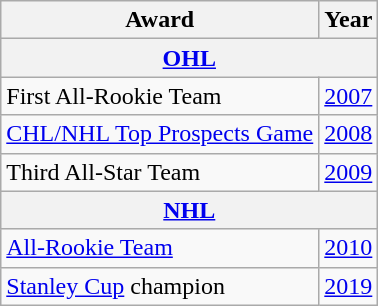<table class="wikitable">
<tr>
<th>Award</th>
<th>Year</th>
</tr>
<tr>
<th colspan="3"><a href='#'>OHL</a></th>
</tr>
<tr>
<td>First All-Rookie Team</td>
<td><a href='#'>2007</a></td>
</tr>
<tr>
<td><a href='#'>CHL/NHL Top Prospects Game</a></td>
<td><a href='#'>2008</a></td>
</tr>
<tr>
<td>Third All-Star Team</td>
<td><a href='#'>2009</a></td>
</tr>
<tr>
<th colspan="3"><a href='#'>NHL</a></th>
</tr>
<tr>
<td><a href='#'>All-Rookie Team</a></td>
<td><a href='#'>2010</a></td>
</tr>
<tr>
<td><a href='#'>Stanley Cup</a> champion</td>
<td><a href='#'>2019</a></td>
</tr>
</table>
